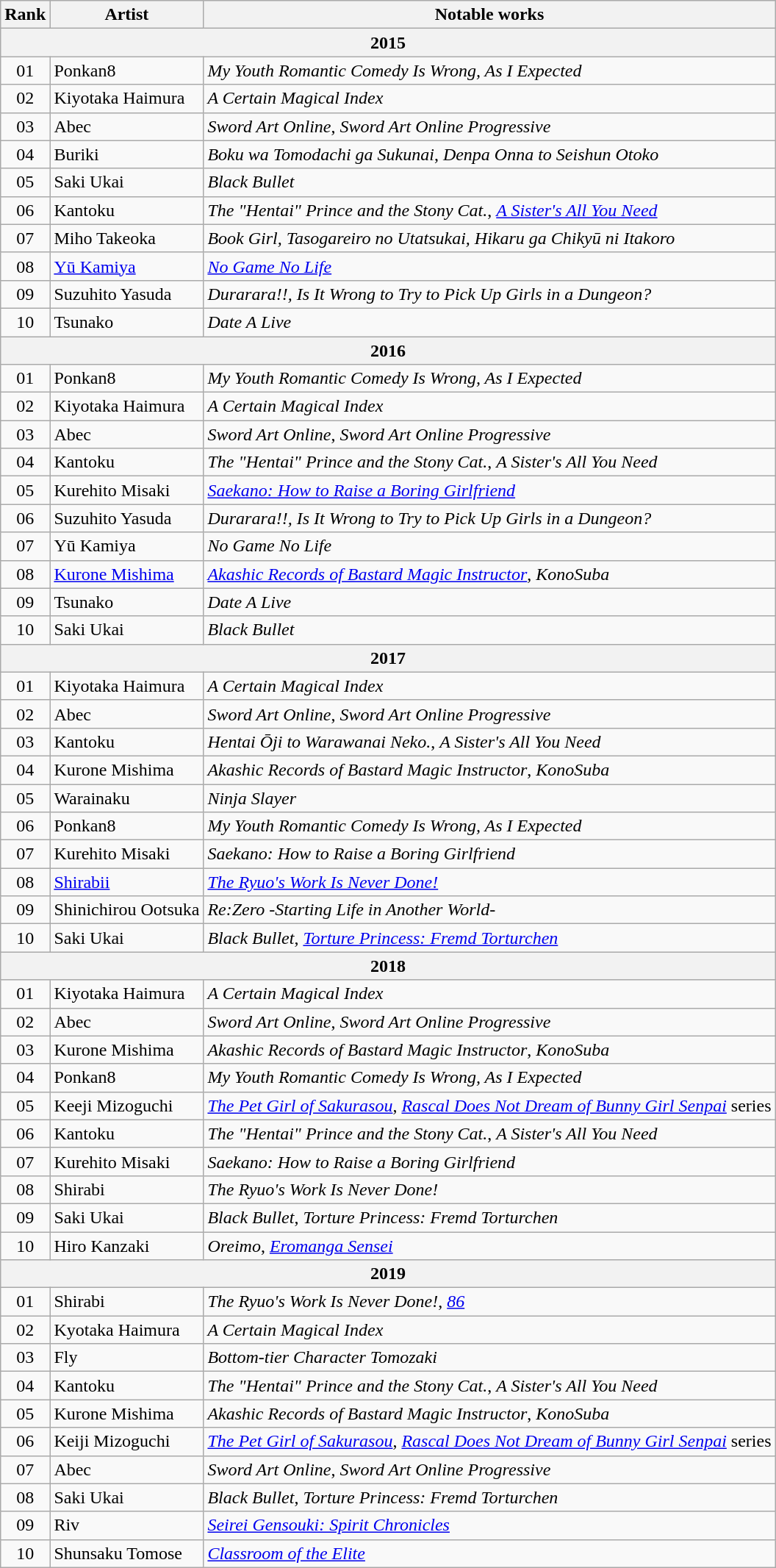<table class="wikitable">
<tr>
<th>Rank</th>
<th>Artist</th>
<th>Notable works</th>
</tr>
<tr>
<th colspan="3">2015</th>
</tr>
<tr>
<td align="center">01</td>
<td>Ponkan8</td>
<td><em>My Youth Romantic Comedy Is Wrong, As I Expected</em></td>
</tr>
<tr>
<td align="center">02</td>
<td>Kiyotaka Haimura</td>
<td><em>A Certain Magical Index</em></td>
</tr>
<tr>
<td align="center">03</td>
<td>Abec</td>
<td><em>Sword Art Online</em>, <em>Sword Art Online Progressive</em></td>
</tr>
<tr>
<td align="center">04</td>
<td>Buriki</td>
<td><em>Boku wa Tomodachi ga Sukunai</em>, <em>Denpa Onna to Seishun Otoko</em></td>
</tr>
<tr>
<td align="center">05</td>
<td>Saki Ukai</td>
<td><em>Black Bullet</em></td>
</tr>
<tr>
<td align="center">06</td>
<td>Kantoku</td>
<td><em>The "Hentai" Prince and the Stony Cat.</em>, <em><a href='#'>A Sister's All You Need</a></em></td>
</tr>
<tr>
<td align="center">07</td>
<td>Miho Takeoka</td>
<td><em>Book Girl, Tasogareiro no Utatsukai, Hikaru ga Chikyū ni Itakoro</em></td>
</tr>
<tr>
<td align="center">08</td>
<td><a href='#'>Yū Kamiya</a></td>
<td><em><a href='#'>No Game No Life</a></em></td>
</tr>
<tr>
<td align="center">09</td>
<td>Suzuhito Yasuda</td>
<td><em>Durarara!!, Is It Wrong to Try to Pick Up Girls in a Dungeon?</em></td>
</tr>
<tr>
<td align="center">10</td>
<td>Tsunako</td>
<td><em>Date A Live</em></td>
</tr>
<tr>
<th colspan="3">2016</th>
</tr>
<tr>
<td align="center">01</td>
<td>Ponkan8</td>
<td><em>My Youth Romantic Comedy Is Wrong, As I Expected</em></td>
</tr>
<tr>
<td align="center">02</td>
<td>Kiyotaka Haimura</td>
<td><em>A Certain Magical Index</em></td>
</tr>
<tr>
<td align="center">03</td>
<td>Abec</td>
<td><em>Sword Art Online</em>, <em>Sword Art Online Progressive</em></td>
</tr>
<tr>
<td align="center">04</td>
<td>Kantoku</td>
<td><em>The "Hentai" Prince and the Stony Cat.</em>, <em>A Sister's All You Need</em></td>
</tr>
<tr>
<td align="center">05</td>
<td>Kurehito Misaki</td>
<td><em><a href='#'>Saekano: How to Raise a Boring Girlfriend</a></em></td>
</tr>
<tr>
<td align="center">06</td>
<td>Suzuhito Yasuda</td>
<td><em>Durarara!!, Is It Wrong to Try to Pick Up Girls in a Dungeon?</em></td>
</tr>
<tr>
<td align="center">07</td>
<td>Yū Kamiya</td>
<td><em>No Game No Life</em></td>
</tr>
<tr>
<td align="center">08</td>
<td><a href='#'>Kurone Mishima</a></td>
<td><em><a href='#'>Akashic Records of Bastard Magic Instructor</a></em>, <em>KonoSuba</em></td>
</tr>
<tr>
<td align="center">09</td>
<td>Tsunako</td>
<td><em>Date A Live</em></td>
</tr>
<tr>
<td align="center">10</td>
<td>Saki Ukai</td>
<td><em>Black Bullet</em></td>
</tr>
<tr>
<th colspan="3">2017</th>
</tr>
<tr>
<td align="center">01</td>
<td>Kiyotaka Haimura</td>
<td><em>A Certain Magical Index</em></td>
</tr>
<tr>
<td align="center">02</td>
<td>Abec</td>
<td><em>Sword Art Online</em>, <em>Sword Art Online Progressive</em></td>
</tr>
<tr>
<td align="center">03</td>
<td>Kantoku</td>
<td><em>Hentai Ōji to Warawanai Neko.</em>, <em>A Sister's All You Need</em></td>
</tr>
<tr>
<td align="center">04</td>
<td>Kurone Mishima</td>
<td><em>Akashic Records of Bastard Magic Instructor</em>, <em>KonoSuba</em></td>
</tr>
<tr>
<td align="center">05</td>
<td>Warainaku</td>
<td><em>Ninja Slayer</em></td>
</tr>
<tr>
<td align="center">06</td>
<td>Ponkan8</td>
<td><em>My Youth Romantic Comedy Is Wrong, As I Expected</em></td>
</tr>
<tr>
<td align="center">07</td>
<td>Kurehito Misaki</td>
<td><em>Saekano: How to Raise a Boring Girlfriend</em></td>
</tr>
<tr>
<td align="center">08</td>
<td><a href='#'>Shirabii</a></td>
<td><em><a href='#'>The Ryuo's Work Is Never Done!</a></em></td>
</tr>
<tr>
<td align="center">09</td>
<td>Shinichirou Ootsuka</td>
<td><em>Re:Zero -Starting Life in Another World-</em></td>
</tr>
<tr>
<td align="center">10</td>
<td>Saki Ukai</td>
<td><em>Black Bullet</em>, <em><a href='#'>Torture Princess: Fremd Torturchen</a></em></td>
</tr>
<tr>
<th colspan="3">2018</th>
</tr>
<tr>
<td align="center">01</td>
<td>Kiyotaka Haimura</td>
<td><em>A Certain Magical Index</em></td>
</tr>
<tr>
<td align="center">02</td>
<td>Abec</td>
<td><em>Sword Art Online</em>, <em>Sword Art Online Progressive</em></td>
</tr>
<tr>
<td align="center">03</td>
<td>Kurone Mishima</td>
<td><em>Akashic Records of Bastard Magic Instructor</em>, <em>KonoSuba</em></td>
</tr>
<tr>
<td align="center">04</td>
<td>Ponkan8</td>
<td><em>My Youth Romantic Comedy Is Wrong, As I Expected</em></td>
</tr>
<tr>
<td align="center">05</td>
<td>Keeji Mizoguchi</td>
<td><em><a href='#'>The Pet Girl of Sakurasou</a></em>, <em><a href='#'>Rascal Does Not Dream of Bunny Girl Senpai</a></em> series</td>
</tr>
<tr>
<td align="center">06</td>
<td>Kantoku</td>
<td><em>The "Hentai" Prince and the Stony Cat.</em>, <em>A Sister's All You Need</em></td>
</tr>
<tr>
<td align="center">07</td>
<td>Kurehito Misaki</td>
<td><em>Saekano: How to Raise a Boring Girlfriend</em></td>
</tr>
<tr>
<td align="center">08</td>
<td>Shirabi</td>
<td><em>The Ryuo's Work Is Never Done!</em></td>
</tr>
<tr>
<td align="center">09</td>
<td>Saki Ukai</td>
<td><em>Black Bullet</em>, <em>Torture Princess: Fremd Torturchen</em></td>
</tr>
<tr>
<td align="center">10</td>
<td>Hiro Kanzaki</td>
<td><em>Oreimo</em>, <em><a href='#'>Eromanga Sensei</a></em></td>
</tr>
<tr>
<th colspan="3">2019</th>
</tr>
<tr>
<td align="center">01</td>
<td>Shirabi</td>
<td><em>The Ryuo's Work Is Never Done!</em>, <em><a href='#'>86</a></em></td>
</tr>
<tr>
<td align="center">02</td>
<td>Kyotaka Haimura</td>
<td><em>A Certain Magical Index</em></td>
</tr>
<tr>
<td align="center">03</td>
<td>Fly</td>
<td><em>Bottom-tier Character Tomozaki</em></td>
</tr>
<tr>
<td align="center">04</td>
<td>Kantoku</td>
<td><em>The "Hentai" Prince and the Stony Cat.</em>, <em>A Sister's All You Need</em></td>
</tr>
<tr>
<td align="center">05</td>
<td>Kurone Mishima</td>
<td><em>Akashic Records of Bastard Magic Instructor</em>, <em>KonoSuba</em></td>
</tr>
<tr>
<td align="center">06</td>
<td>Keiji Mizoguchi</td>
<td><em><a href='#'>The Pet Girl of Sakurasou</a></em>, <em><a href='#'>Rascal Does Not Dream of Bunny Girl Senpai</a></em> series</td>
</tr>
<tr>
<td align="center">07</td>
<td>Abec</td>
<td><em>Sword Art Online</em>, <em>Sword Art Online Progressive</em></td>
</tr>
<tr>
<td align="center">08</td>
<td>Saki Ukai</td>
<td><em>Black Bullet</em>, <em>Torture Princess: Fremd Torturchen</em></td>
</tr>
<tr>
<td align="center">09</td>
<td>Riv</td>
<td><em><a href='#'>Seirei Gensouki: Spirit Chronicles</a></em></td>
</tr>
<tr>
<td align="center">10</td>
<td>Shunsaku Tomose</td>
<td><em><a href='#'>Classroom of the Elite</a></em></td>
</tr>
</table>
